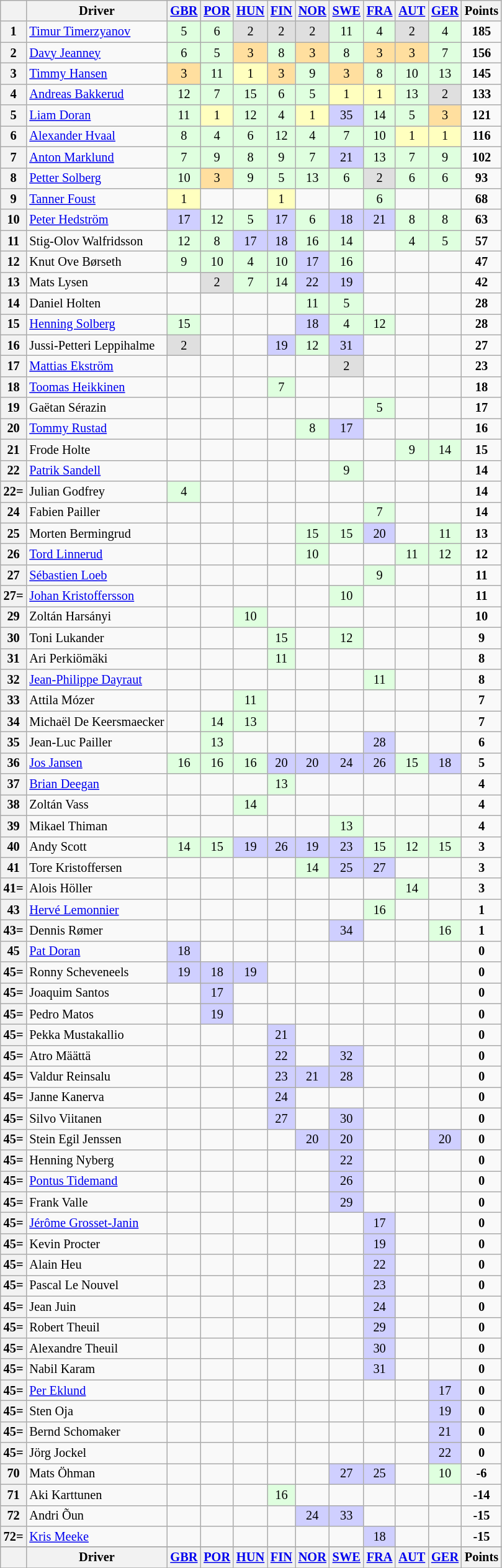<table class="wikitable" style="font-size: 85%; text-align: center;">
<tr valign="top">
<th valign="middle"></th>
<th valign="middle">Driver</th>
<th><a href='#'>GBR</a> <br></th>
<th><a href='#'>POR</a> <br></th>
<th><a href='#'>HUN</a> <br></th>
<th><a href='#'>FIN</a> <br></th>
<th><a href='#'>NOR</a> <br></th>
<th><a href='#'>SWE</a> <br></th>
<th><a href='#'>FRA</a> <br></th>
<th><a href='#'>AUT</a> <br></th>
<th><a href='#'>GER</a> <br></th>
<th valign="middle">Points</th>
</tr>
<tr>
<th>1</th>
<td align=left> <a href='#'>Timur Timerzyanov</a></td>
<td style="background:#DFFFDF;">5</td>
<td style="background:#DFFFDF;">6</td>
<td style="background:#DFDFDF;">2</td>
<td style="background:#DFDFDF;">2</td>
<td style="background:#DFDFDF;">2</td>
<td style="background:#DFFFDF;">11</td>
<td style="background:#DFFFDF;">4</td>
<td style="background:#DFDFDF;">2</td>
<td style="background:#DFFFDF;">4</td>
<td><strong>185</strong></td>
</tr>
<tr>
<th>2</th>
<td align=left> <a href='#'>Davy Jeanney</a></td>
<td style="background:#DFFFDF;">6</td>
<td style="background:#DFFFDF;">5</td>
<td style="background:#FFDF9F;">3</td>
<td style="background:#DFFFDF;">8</td>
<td style="background:#FFDF9F;">3</td>
<td style="background:#DFFFDF;">8</td>
<td style="background:#FFDF9F;">3</td>
<td style="background:#FFDF9F;">3</td>
<td style="background:#DFFFDF;">7</td>
<td><strong>156</strong></td>
</tr>
<tr>
<th>3</th>
<td align=left> <a href='#'>Timmy Hansen</a></td>
<td style="background:#FFDF9F;">3</td>
<td style="background:#DFFFDF;">11</td>
<td style="background:#FFFFBF;">1</td>
<td style="background:#FFDF9F;">3</td>
<td style="background:#DFFFDF;">9</td>
<td style="background:#FFDF9F;">3</td>
<td style="background:#DFFFDF;">8</td>
<td style="background:#DFFFDF;">10</td>
<td style="background:#DFFFDF;">13</td>
<td><strong>145</strong></td>
</tr>
<tr>
<th>4</th>
<td align=left> <a href='#'>Andreas Bakkerud</a></td>
<td style="background:#DFFFDF;">12</td>
<td style="background:#DFFFDF;">7</td>
<td style="background:#DFFFDF;">15</td>
<td style="background:#DFFFDF;">6</td>
<td style="background:#DFFFDF;">5</td>
<td style="background:#FFFFBF;">1</td>
<td style="background:#FFFFBF;">1</td>
<td style="background:#DFFFDF;">13</td>
<td style="background:#DFDFDF;">2</td>
<td><strong>133</strong></td>
</tr>
<tr>
<th>5</th>
<td align=left> <a href='#'>Liam Doran</a></td>
<td style="background:#DFFFDF;">11</td>
<td style="background:#FFFFBF;">1</td>
<td style="background:#DFFFDF;">12</td>
<td style="background:#DFFFDF;">4</td>
<td style="background:#FFFFBF;">1</td>
<td style="background:#CFCFFF;">35</td>
<td style="background:#DFFFDF;">14</td>
<td style="background:#DFFFDF;">5</td>
<td style="background:#FFDF9F;">3</td>
<td><strong>121</strong></td>
</tr>
<tr>
<th>6</th>
<td align=left> <a href='#'>Alexander Hvaal</a></td>
<td style="background:#DFFFDF;">8</td>
<td style="background:#DFFFDF;">4</td>
<td style="background:#DFFFDF;">6</td>
<td style="background:#DFFFDF;">12</td>
<td style="background:#DFFFDF;">4</td>
<td style="background:#DFFFDF;">7</td>
<td style="background:#DFFFDF;">10</td>
<td style="background:#FFFFBF;">1</td>
<td style="background:#FFFFBF;">1</td>
<td><strong>116</strong></td>
</tr>
<tr>
<th>7</th>
<td align=left> <a href='#'>Anton Marklund</a></td>
<td style="background:#DFFFDF;">7</td>
<td style="background:#DFFFDF;">9</td>
<td style="background:#DFFFDF;">8</td>
<td style="background:#DFFFDF;">9</td>
<td style="background:#DFFFDF;">7</td>
<td style="background:#CFCFFF;">21</td>
<td style="background:#DFFFDF;">13</td>
<td style="background:#DFFFDF;">7</td>
<td style="background:#DFFFDF;">9</td>
<td><strong>102</strong></td>
</tr>
<tr>
<th>8</th>
<td align=left> <a href='#'>Petter Solberg</a></td>
<td style="background:#DFFFDF;">10</td>
<td style="background:#FFDF9F;">3</td>
<td style="background:#DFFFDF;">9</td>
<td style="background:#DFFFDF;">5</td>
<td style="background:#DFFFDF;">13</td>
<td style="background:#DFFFDF;">6</td>
<td style="background:#DFDFDF;">2</td>
<td style="background:#DFFFDF;">6</td>
<td style="background:#DFFFDF;">6</td>
<td><strong>93</strong></td>
</tr>
<tr>
<th>9</th>
<td align=left> <a href='#'>Tanner Foust</a></td>
<td style="background:#FFFFBF;">1</td>
<td></td>
<td></td>
<td style="background:#FFFFBF;">1</td>
<td></td>
<td></td>
<td style="background:#DFFFDF;">6</td>
<td></td>
<td></td>
<td><strong>68</strong></td>
</tr>
<tr>
<th>10</th>
<td align=left> <a href='#'>Peter Hedström</a></td>
<td style="background:#CFCFFF;">17</td>
<td style="background:#DFFFDF;">12</td>
<td style="background:#DFFFDF;">5</td>
<td style="background:#CFCFFF;">17</td>
<td style="background:#DFFFDF;">6</td>
<td style="background:#CFCFFF;">18</td>
<td style="background:#CFCFFF;">21</td>
<td style="background:#DFFFDF;">8</td>
<td style="background:#DFFFDF;">8</td>
<td><strong>63</strong></td>
</tr>
<tr>
<th>11</th>
<td align=left> Stig-Olov Walfridsson</td>
<td style="background:#DFFFDF;">12</td>
<td style="background:#DFFFDF;">8</td>
<td style="background:#CFCFFF;">17</td>
<td style="background:#CFCFFF;">18</td>
<td style="background:#DFFFDF;">16</td>
<td style="background:#DFFFDF;">14</td>
<td></td>
<td style="background:#DFFFDF;">4</td>
<td style="background:#DFFFDF;">5</td>
<td><strong>57</strong></td>
</tr>
<tr>
<th>12</th>
<td align=left> Knut Ove Børseth</td>
<td style="background:#DFFFDF;">9</td>
<td style="background:#DFFFDF;">10</td>
<td style="background:#DFFFDF;">4</td>
<td style="background:#DFFFDF;">10</td>
<td style="background:#CFCFFF;">17</td>
<td style="background:#DFFFDF;">16</td>
<td></td>
<td></td>
<td></td>
<td><strong>47</strong></td>
</tr>
<tr>
<th>13</th>
<td align=left> Mats Lysen</td>
<td></td>
<td style="background:#DFDFDF;">2</td>
<td style="background:#DFFFDF;">7</td>
<td style="background:#DFFFDF;">14</td>
<td style="background:#CFCFFF;">22</td>
<td style="background:#CFCFFF;">19</td>
<td></td>
<td></td>
<td></td>
<td><strong>42</strong></td>
</tr>
<tr>
<th>14</th>
<td align=left> Daniel Holten</td>
<td></td>
<td></td>
<td></td>
<td></td>
<td style="background:#DFFFDF;">11</td>
<td style="background:#DFFFDF;">5</td>
<td></td>
<td></td>
<td></td>
<td><strong>28</strong></td>
</tr>
<tr>
<th>15</th>
<td align=left> <a href='#'>Henning Solberg</a></td>
<td style="background:#DFFFDF;">15</td>
<td></td>
<td></td>
<td></td>
<td style="background:#CFCFFF;">18</td>
<td style="background:#DFFFDF;">4</td>
<td style="background:#DFFFDF;">12</td>
<td></td>
<td></td>
<td><strong>28</strong></td>
</tr>
<tr>
<th>16</th>
<td align=left> Jussi-Petteri Leppihalme</td>
<td style="background:#DFDFDF;">2</td>
<td></td>
<td></td>
<td style="background:#CFCFFF;">19</td>
<td style="background:#DFFFDF;">12</td>
<td style="background:#CFCFFF;">31</td>
<td></td>
<td></td>
<td></td>
<td><strong>27</strong></td>
</tr>
<tr>
<th>17</th>
<td align=left> <a href='#'>Mattias Ekström</a></td>
<td></td>
<td></td>
<td></td>
<td></td>
<td></td>
<td style="background:#DFDFDF;">2</td>
<td></td>
<td></td>
<td></td>
<td><strong>23</strong></td>
</tr>
<tr>
<th>18</th>
<td align=left> <a href='#'>Toomas Heikkinen</a></td>
<td></td>
<td></td>
<td></td>
<td style="background:#DFFFDF;">7</td>
<td></td>
<td></td>
<td></td>
<td></td>
<td></td>
<td><strong>18</strong></td>
</tr>
<tr>
<th>19</th>
<td align=left> Gaëtan Sérazin</td>
<td></td>
<td></td>
<td></td>
<td></td>
<td></td>
<td></td>
<td style="background:#DFFFDF;">5</td>
<td></td>
<td></td>
<td><strong>17</strong></td>
</tr>
<tr>
<th>20</th>
<td align=left> <a href='#'>Tommy Rustad</a></td>
<td></td>
<td></td>
<td></td>
<td></td>
<td style="background:#DFFFDF;">8</td>
<td style="background:#CFCFFF;">17</td>
<td></td>
<td></td>
<td></td>
<td><strong>16</strong></td>
</tr>
<tr>
<th>21</th>
<td align=left> Frode Holte</td>
<td></td>
<td></td>
<td></td>
<td></td>
<td></td>
<td></td>
<td></td>
<td style="background:#DFFFDF;">9</td>
<td style="background:#DFFFDF;">14</td>
<td><strong>15</strong></td>
</tr>
<tr>
<th>22</th>
<td align=left> <a href='#'>Patrik Sandell</a></td>
<td></td>
<td></td>
<td></td>
<td></td>
<td></td>
<td style="background:#DFFFDF;">9</td>
<td></td>
<td></td>
<td></td>
<td><strong>14</strong></td>
</tr>
<tr>
<th>22=</th>
<td align=left> Julian Godfrey</td>
<td style="background:#DFFFDF;">4</td>
<td></td>
<td></td>
<td></td>
<td></td>
<td></td>
<td></td>
<td></td>
<td></td>
<td><strong>14</strong></td>
</tr>
<tr>
<th>24</th>
<td align=left> Fabien Pailler</td>
<td></td>
<td></td>
<td></td>
<td></td>
<td></td>
<td></td>
<td style="background:#DFFFDF;">7</td>
<td></td>
<td></td>
<td><strong>14</strong></td>
</tr>
<tr>
<th>25</th>
<td align=left> Morten Bermingrud</td>
<td></td>
<td></td>
<td></td>
<td></td>
<td style="background:#DFFFDF;">15</td>
<td style="background:#DFFFDF;">15</td>
<td style="background:#CFCFFF;">20</td>
<td></td>
<td style="background:#DFFFDF;">11</td>
<td><strong>13</strong></td>
</tr>
<tr>
<th>26</th>
<td align=left> <a href='#'>Tord Linnerud</a></td>
<td></td>
<td></td>
<td></td>
<td></td>
<td style="background:#DFFFDF;">10</td>
<td></td>
<td></td>
<td style="background:#DFFFDF;">11</td>
<td style="background:#DFFFDF;">12</td>
<td><strong>12</strong></td>
</tr>
<tr>
<th>27</th>
<td align=left> <a href='#'>Sébastien Loeb</a></td>
<td></td>
<td></td>
<td></td>
<td></td>
<td></td>
<td></td>
<td style="background:#DFFFDF;">9</td>
<td></td>
<td></td>
<td><strong>11</strong></td>
</tr>
<tr>
<th>27=</th>
<td align=left> <a href='#'>Johan Kristoffersson</a></td>
<td></td>
<td></td>
<td></td>
<td></td>
<td></td>
<td style="background:#DFFFDF;">10</td>
<td></td>
<td></td>
<td></td>
<td><strong>11</strong></td>
</tr>
<tr>
<th>29</th>
<td align=left> Zoltán Harsányi</td>
<td></td>
<td></td>
<td style="background:#DFFFDF;">10</td>
<td></td>
<td></td>
<td></td>
<td></td>
<td></td>
<td></td>
<td><strong>10</strong></td>
</tr>
<tr>
<th>30</th>
<td align=left> Toni Lukander</td>
<td></td>
<td></td>
<td></td>
<td style="background:#DFFFDF;">15</td>
<td></td>
<td style="background:#DFFFDF;">12</td>
<td></td>
<td></td>
<td></td>
<td><strong>9</strong></td>
</tr>
<tr>
<th>31</th>
<td align=left> Ari Perkiömäki</td>
<td></td>
<td></td>
<td></td>
<td style="background:#DFFFDF;">11</td>
<td></td>
<td></td>
<td></td>
<td></td>
<td></td>
<td><strong>8</strong></td>
</tr>
<tr>
<th>32</th>
<td align=left> <a href='#'>Jean-Philippe Dayraut</a></td>
<td></td>
<td></td>
<td></td>
<td></td>
<td></td>
<td></td>
<td style="background:#DFFFDF;">11</td>
<td></td>
<td></td>
<td><strong>8</strong></td>
</tr>
<tr>
<th>33</th>
<td align=left> Attila Mózer</td>
<td></td>
<td></td>
<td style="background:#DFFFDF;">11</td>
<td></td>
<td></td>
<td></td>
<td></td>
<td></td>
<td></td>
<td><strong>7</strong></td>
</tr>
<tr>
<th>34</th>
<td align=left> Michaël De Keersmaecker</td>
<td></td>
<td style="background:#DFFFDF;">14</td>
<td style="background:#DFFFDF;">13</td>
<td></td>
<td></td>
<td></td>
<td></td>
<td></td>
<td></td>
<td><strong>7</strong></td>
</tr>
<tr>
<th>35</th>
<td align=left> Jean-Luc Pailler</td>
<td></td>
<td style="background:#DFFFDF;">13</td>
<td></td>
<td></td>
<td></td>
<td></td>
<td style="background:#CFCFFF;">28</td>
<td></td>
<td></td>
<td><strong>6</strong></td>
</tr>
<tr>
<th>36</th>
<td align=left> <a href='#'>Jos Jansen</a></td>
<td style="background:#DFFFDF;">16</td>
<td style="background:#DFFFDF;">16</td>
<td style="background:#DFFFDF;">16</td>
<td style="background:#CFCFFF;">20</td>
<td style="background:#CFCFFF;">20</td>
<td style="background:#CFCFFF;">24</td>
<td style="background:#CFCFFF;">26</td>
<td style="background:#DFFFDF;">15</td>
<td style="background:#CFCFFF;">18</td>
<td><strong>5</strong></td>
</tr>
<tr>
<th>37</th>
<td align=left> <a href='#'>Brian Deegan</a></td>
<td></td>
<td></td>
<td></td>
<td style="background:#DFFFDF;">13</td>
<td></td>
<td></td>
<td></td>
<td></td>
<td></td>
<td><strong>4</strong></td>
</tr>
<tr>
<th>38</th>
<td align=left> Zoltán Vass</td>
<td></td>
<td></td>
<td style="background:#DFFFDF;">14</td>
<td></td>
<td></td>
<td></td>
<td></td>
<td></td>
<td></td>
<td><strong>4</strong></td>
</tr>
<tr>
<th>39</th>
<td align=left> Mikael Thiman</td>
<td></td>
<td></td>
<td></td>
<td></td>
<td></td>
<td style="background:#DFFFDF;">13</td>
<td></td>
<td></td>
<td></td>
<td><strong>4</strong></td>
</tr>
<tr>
<th>40</th>
<td align=left> Andy Scott</td>
<td style="background:#DFFFDF;">14</td>
<td style="background:#DFFFDF;">15</td>
<td style="background:#CFCFFF;">19</td>
<td style="background:#CFCFFF;">26</td>
<td style="background:#CFCFFF;">19</td>
<td style="background:#CFCFFF;">23</td>
<td style="background:#DFFFDF;">15</td>
<td style="background:#DFFFDF;">12</td>
<td style="background:#DFFFDF;">15</td>
<td><strong>3</strong></td>
</tr>
<tr>
<th>41</th>
<td align=left> Tore Kristoffersen</td>
<td></td>
<td></td>
<td></td>
<td></td>
<td style="background:#DFFFDF;">14</td>
<td style="background:#CFCFFF;">25</td>
<td style="background:#CFCFFF;">27</td>
<td></td>
<td></td>
<td><strong>3</strong></td>
</tr>
<tr>
<th>41=</th>
<td align=left> Alois Höller</td>
<td></td>
<td></td>
<td></td>
<td></td>
<td></td>
<td></td>
<td></td>
<td style="background:#DFFFDF;">14</td>
<td></td>
<td><strong>3</strong></td>
</tr>
<tr>
<th>43</th>
<td align=left> <a href='#'>Hervé Lemonnier</a></td>
<td></td>
<td></td>
<td></td>
<td></td>
<td></td>
<td></td>
<td style="background:#DFFFDF;">16</td>
<td></td>
<td></td>
<td><strong>1</strong></td>
</tr>
<tr>
<th>43=</th>
<td align=left> Dennis Rømer</td>
<td></td>
<td></td>
<td></td>
<td></td>
<td></td>
<td style="background:#CFCFFF;">34</td>
<td></td>
<td></td>
<td style="background:#DFFFDF;">16</td>
<td><strong>1</strong></td>
</tr>
<tr>
<th>45</th>
<td align=left> <a href='#'>Pat Doran</a></td>
<td style="background:#CFCFFF;">18</td>
<td></td>
<td></td>
<td></td>
<td></td>
<td></td>
<td></td>
<td></td>
<td></td>
<td><strong>0</strong></td>
</tr>
<tr>
<th>45=</th>
<td align=left> Ronny Scheveneels</td>
<td style="background:#CFCFFF;">19</td>
<td style="background:#CFCFFF;">18</td>
<td style="background:#CFCFFF;">19</td>
<td></td>
<td></td>
<td></td>
<td></td>
<td></td>
<td></td>
<td><strong>0</strong></td>
</tr>
<tr>
<th>45=</th>
<td align=left> Joaquim Santos</td>
<td></td>
<td style="background:#CFCFFF;">17</td>
<td></td>
<td></td>
<td></td>
<td></td>
<td></td>
<td></td>
<td></td>
<td><strong>0</strong></td>
</tr>
<tr>
<th>45=</th>
<td align=left> Pedro Matos</td>
<td></td>
<td style="background:#CFCFFF;">19</td>
<td></td>
<td></td>
<td></td>
<td></td>
<td></td>
<td></td>
<td></td>
<td><strong>0</strong></td>
</tr>
<tr>
<th>45=</th>
<td align=left> Pekka Mustakallio</td>
<td></td>
<td></td>
<td></td>
<td style="background:#CFCFFF;">21</td>
<td></td>
<td></td>
<td></td>
<td></td>
<td></td>
<td><strong>0</strong></td>
</tr>
<tr>
<th>45=</th>
<td align=left> Atro Määttä</td>
<td></td>
<td></td>
<td></td>
<td style="background:#CFCFFF;">22</td>
<td></td>
<td style="background:#CFCFFF;">32</td>
<td></td>
<td></td>
<td></td>
<td><strong>0</strong></td>
</tr>
<tr>
<th>45=</th>
<td align=left> Valdur Reinsalu</td>
<td></td>
<td></td>
<td></td>
<td style="background:#CFCFFF;">23</td>
<td style="background:#CFCFFF;">21</td>
<td style="background:#CFCFFF;">28</td>
<td></td>
<td></td>
<td></td>
<td><strong>0</strong></td>
</tr>
<tr>
<th>45=</th>
<td align=left> Janne Kanerva</td>
<td></td>
<td></td>
<td></td>
<td style="background:#CFCFFF;">24</td>
<td></td>
<td></td>
<td></td>
<td></td>
<td></td>
<td><strong>0</strong></td>
</tr>
<tr>
<th>45=</th>
<td align=left> Silvo Viitanen</td>
<td></td>
<td></td>
<td></td>
<td style="background:#CFCFFF;">27</td>
<td></td>
<td style="background:#CFCFFF;">30</td>
<td></td>
<td></td>
<td></td>
<td><strong>0</strong></td>
</tr>
<tr>
<th>45=</th>
<td align=left> Stein Egil Jenssen</td>
<td></td>
<td></td>
<td></td>
<td></td>
<td style="background:#CFCFFF;">20</td>
<td style="background:#CFCFFF;">20</td>
<td></td>
<td></td>
<td style="background:#CFCFFF;">20</td>
<td><strong>0</strong></td>
</tr>
<tr>
<th>45=</th>
<td align=left> Henning Nyberg</td>
<td></td>
<td></td>
<td></td>
<td></td>
<td></td>
<td style="background:#CFCFFF;">22</td>
<td></td>
<td></td>
<td></td>
<td><strong>0</strong></td>
</tr>
<tr>
<th>45=</th>
<td align=left> <a href='#'>Pontus Tidemand</a></td>
<td></td>
<td></td>
<td></td>
<td></td>
<td></td>
<td style="background:#CFCFFF;">26</td>
<td></td>
<td></td>
<td></td>
<td><strong>0</strong></td>
</tr>
<tr>
<th>45=</th>
<td align=left> Frank Valle</td>
<td></td>
<td></td>
<td></td>
<td></td>
<td></td>
<td style="background:#CFCFFF;">29</td>
<td></td>
<td></td>
<td></td>
<td><strong>0</strong></td>
</tr>
<tr>
<th>45=</th>
<td align=left> <a href='#'>Jérôme Grosset-Janin</a></td>
<td></td>
<td></td>
<td></td>
<td></td>
<td></td>
<td></td>
<td style="background:#CFCFFF;">17</td>
<td></td>
<td></td>
<td><strong>0</strong></td>
</tr>
<tr>
<th>45=</th>
<td align=left> Kevin Procter</td>
<td></td>
<td></td>
<td></td>
<td></td>
<td></td>
<td></td>
<td style="background:#CFCFFF;">19</td>
<td></td>
<td></td>
<td><strong>0</strong></td>
</tr>
<tr>
<th>45=</th>
<td align=left> Alain Heu</td>
<td></td>
<td></td>
<td></td>
<td></td>
<td></td>
<td></td>
<td style="background:#CFCFFF;">22</td>
<td></td>
<td></td>
<td><strong>0</strong></td>
</tr>
<tr>
<th>45=</th>
<td align=left> Pascal Le Nouvel</td>
<td></td>
<td></td>
<td></td>
<td></td>
<td></td>
<td></td>
<td style="background:#CFCFFF;">23</td>
<td></td>
<td></td>
<td><strong>0</strong></td>
</tr>
<tr>
<th>45=</th>
<td align=left> Jean Juin</td>
<td></td>
<td></td>
<td></td>
<td></td>
<td></td>
<td></td>
<td style="background:#CFCFFF;">24</td>
<td></td>
<td></td>
<td><strong>0</strong></td>
</tr>
<tr>
<th>45=</th>
<td align=left> Robert Theuil</td>
<td></td>
<td></td>
<td></td>
<td></td>
<td></td>
<td></td>
<td style="background:#CFCFFF;">29</td>
<td></td>
<td></td>
<td><strong>0</strong></td>
</tr>
<tr>
<th>45=</th>
<td align=left> Alexandre Theuil</td>
<td></td>
<td></td>
<td></td>
<td></td>
<td></td>
<td></td>
<td style="background:#CFCFFF;">30</td>
<td></td>
<td></td>
<td><strong>0</strong></td>
</tr>
<tr>
<th>45=</th>
<td align=left> Nabil Karam</td>
<td></td>
<td></td>
<td></td>
<td></td>
<td></td>
<td></td>
<td style="background:#CFCFFF;">31</td>
<td></td>
<td></td>
<td><strong>0</strong></td>
</tr>
<tr>
<th>45=</th>
<td align=left> <a href='#'>Per Eklund</a></td>
<td></td>
<td></td>
<td></td>
<td></td>
<td></td>
<td></td>
<td></td>
<td></td>
<td style="background:#CFCFFF;">17</td>
<td><strong>0</strong></td>
</tr>
<tr>
<th>45=</th>
<td align=left> Sten Oja</td>
<td></td>
<td></td>
<td></td>
<td></td>
<td></td>
<td></td>
<td></td>
<td></td>
<td style="background:#CFCFFF;">19</td>
<td><strong>0</strong></td>
</tr>
<tr>
<th>45=</th>
<td align=left> Bernd Schomaker</td>
<td></td>
<td></td>
<td></td>
<td></td>
<td></td>
<td></td>
<td></td>
<td></td>
<td style="background:#CFCFFF;">21</td>
<td><strong>0</strong></td>
</tr>
<tr>
<th>45=</th>
<td align=left> Jörg Jockel</td>
<td></td>
<td></td>
<td></td>
<td></td>
<td></td>
<td></td>
<td></td>
<td></td>
<td style="background:#CFCFFF;">22</td>
<td><strong>0</strong></td>
</tr>
<tr>
<th>70</th>
<td align=left> Mats Öhman</td>
<td></td>
<td></td>
<td></td>
<td></td>
<td></td>
<td style="background:#CFCFFF;">27</td>
<td style="background:#CFCFFF;">25</td>
<td></td>
<td style="background:#DFFFDF;">10</td>
<td><strong>-6</strong></td>
</tr>
<tr>
<th>71</th>
<td align=left> Aki Karttunen</td>
<td></td>
<td></td>
<td></td>
<td style="background:#DFFFDF;">16</td>
<td></td>
<td></td>
<td></td>
<td></td>
<td></td>
<td><strong>-14</strong></td>
</tr>
<tr>
<th>72</th>
<td align=left> Andri Õun</td>
<td></td>
<td></td>
<td></td>
<td></td>
<td style="background:#CFCFFF;">24</td>
<td style="background:#CFCFFF;">33</td>
<td></td>
<td></td>
<td></td>
<td><strong>-15</strong></td>
</tr>
<tr>
<th>72=</th>
<td align=left> <a href='#'>Kris Meeke</a></td>
<td></td>
<td></td>
<td></td>
<td></td>
<td></td>
<td></td>
<td style="background:#CFCFFF;">18</td>
<td></td>
<td></td>
<td><strong>-15</strong></td>
</tr>
<tr>
</tr>
<tr valign="top">
<th valign="middle"></th>
<th valign="middle">Driver</th>
<th><a href='#'>GBR</a> <br></th>
<th><a href='#'>POR</a> <br></th>
<th><a href='#'>HUN</a> <br></th>
<th><a href='#'>FIN</a> <br></th>
<th><a href='#'>NOR</a> <br></th>
<th><a href='#'>SWE</a> <br></th>
<th><a href='#'>FRA</a> <br></th>
<th><a href='#'>AUT</a> <br></th>
<th><a href='#'>GER</a> <br></th>
<th valign="middle">Points</th>
</tr>
<tr>
</tr>
</table>
